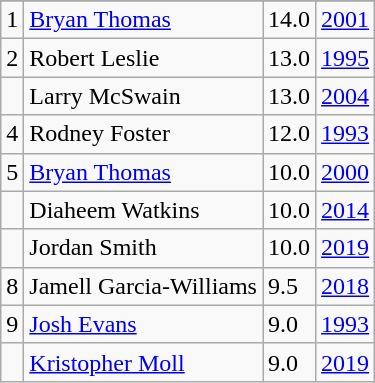<table class="wikitable">
<tr>
</tr>
<tr>
<td>1</td>
<td><a href='#'>Bryan Thomas</a></td>
<td>14.0</td>
<td><a href='#'>2001</a></td>
</tr>
<tr>
<td>2</td>
<td>Robert Leslie</td>
<td>13.0</td>
<td><a href='#'>1995</a></td>
</tr>
<tr>
<td></td>
<td>Larry McSwain</td>
<td>13.0</td>
<td><a href='#'>2004</a></td>
</tr>
<tr>
<td>4</td>
<td>Rodney Foster</td>
<td>12.0</td>
<td><a href='#'>1993</a></td>
</tr>
<tr>
<td>5</td>
<td><a href='#'>Bryan Thomas</a></td>
<td>10.0</td>
<td><a href='#'>2000</a></td>
</tr>
<tr>
<td></td>
<td>Diaheem Watkins</td>
<td>10.0</td>
<td><a href='#'>2014</a></td>
</tr>
<tr>
<td></td>
<td>Jordan Smith</td>
<td>10.0</td>
<td><a href='#'>2019</a></td>
</tr>
<tr>
<td>8</td>
<td>Jamell Garcia-Williams</td>
<td>9.5</td>
<td><a href='#'>2018</a></td>
</tr>
<tr>
<td>9</td>
<td><a href='#'>Josh Evans</a></td>
<td>9.0</td>
<td><a href='#'>1993</a></td>
</tr>
<tr>
<td></td>
<td><a href='#'>Kristopher Moll</a></td>
<td>9.0</td>
<td><a href='#'>2019</a></td>
</tr>
</table>
